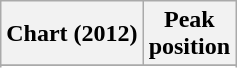<table class="wikitable sortable plainrowheaders" style="text-align:center">
<tr>
<th scope="col">Chart (2012)</th>
<th scope="col">Peak<br>position</th>
</tr>
<tr>
</tr>
<tr>
</tr>
</table>
